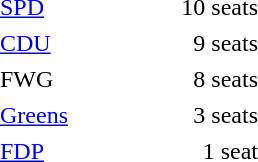<table cellpadding="2" style="width:180px; text-align:right; white-space:nowrap;">
<tr>
<td style="text-align:left;"><a href='#'>SPD</a></td>
<td>10 seats</td>
</tr>
<tr>
<td style="text-align:left;"><a href='#'>CDU</a></td>
<td>9 seats</td>
</tr>
<tr>
<td style="text-align:left;">FWG</td>
<td>8 seats</td>
</tr>
<tr>
<td style="text-align:left;"><a href='#'>Greens</a></td>
<td>3 seats</td>
</tr>
<tr>
<td style="text-align:left;"><a href='#'>FDP</a></td>
<td>1 seat</td>
</tr>
</table>
